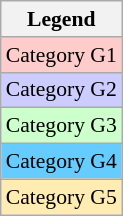<table class=wikitable style="font-size:90%">
<tr>
<th>Legend</th>
</tr>
<tr bgcolor=#ffcccc>
<td>Category G1</td>
</tr>
<tr bgcolor=#ccccff>
<td>Category G2</td>
</tr>
<tr bgcolor=#CCFFCC>
<td>Category G3</td>
</tr>
<tr bgcolor=#66CCFF>
<td>Category G4</td>
</tr>
<tr bgcolor=#ffecb2>
<td>Category G5</td>
</tr>
</table>
